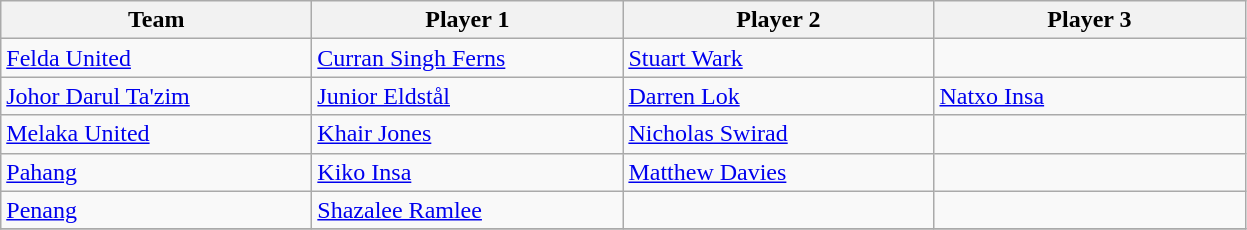<table class="wikitable sortable">
<tr>
<th style="width:200px;">Team</th>
<th style="width:200px;">Player 1</th>
<th style="width:200px;">Player 2</th>
<th style="width:200px;">Player 3</th>
</tr>
<tr>
<td><a href='#'>Felda United</a></td>
<td> <a href='#'>Curran Singh Ferns</a><small></small></td>
<td> <a href='#'>Stuart Wark</a><small></small></td>
<td></td>
</tr>
<tr>
<td><a href='#'>Johor Darul Ta'zim</a></td>
<td> <a href='#'>Junior Eldstål</a><small></small> <small></small></td>
<td> <a href='#'>Darren Lok</a><small></small> <small></small></td>
<td> <a href='#'>Natxo Insa</a><small></small></td>
</tr>
<tr>
<td><a href='#'>Melaka United</a></td>
<td> <a href='#'>Khair Jones</a><small></small> <small></small></td>
<td> <a href='#'>Nicholas Swirad</a><small></small></td>
<td></td>
</tr>
<tr>
<td><a href='#'>Pahang</a></td>
<td> <a href='#'>Kiko Insa</a><small></small></td>
<td> <a href='#'>Matthew Davies</a><small></small> <small></small></td>
<td></td>
</tr>
<tr>
<td><a href='#'>Penang</a></td>
<td> <a href='#'>Shazalee Ramlee</a><small></small></td>
<td></td>
<td></td>
</tr>
<tr>
</tr>
</table>
